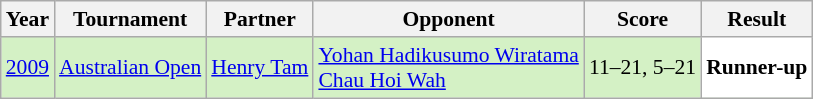<table class="sortable wikitable" style="font-size: 90%;">
<tr>
<th>Year</th>
<th>Tournament</th>
<th>Partner</th>
<th>Opponent</th>
<th>Score</th>
<th>Result</th>
</tr>
<tr style="background:#D4F1C5">
<td align="center"><a href='#'>2009</a></td>
<td align="left"><a href='#'>Australian Open</a></td>
<td align="left"> <a href='#'>Henry Tam</a></td>
<td align="left"> <a href='#'>Yohan Hadikusumo Wiratama</a> <br>  <a href='#'>Chau Hoi Wah</a></td>
<td align="left">11–21, 5–21</td>
<td style="text-align:left; background:white"> <strong>Runner-up</strong></td>
</tr>
</table>
